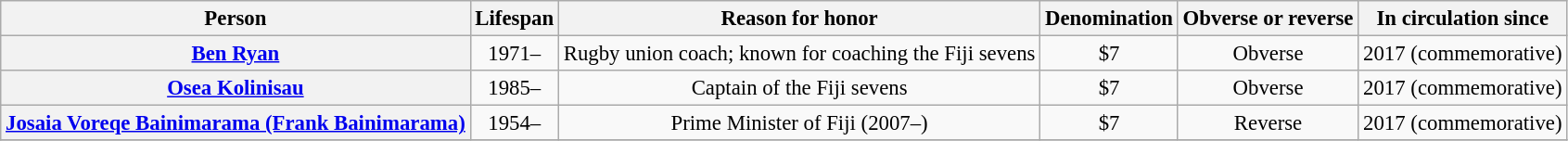<table class="wikitable" style="font-size: 95%; text-align:center;">
<tr>
<th>Person</th>
<th>Lifespan</th>
<th>Reason for honor</th>
<th>Denomination</th>
<th>Obverse or reverse</th>
<th>In circulation since</th>
</tr>
<tr>
<th><a href='#'>Ben Ryan</a></th>
<td>1971–</td>
<td>Rugby union coach; known for coaching the Fiji sevens</td>
<td>$7</td>
<td>Obverse</td>
<td>2017 (commemorative)</td>
</tr>
<tr>
<th><a href='#'>Osea Kolinisau</a></th>
<td>1985–</td>
<td>Captain of the Fiji sevens</td>
<td>$7</td>
<td>Obverse</td>
<td>2017 (commemorative)</td>
</tr>
<tr>
<th><a href='#'>Josaia Voreqe Bainimarama (Frank Bainimarama)</a></th>
<td>1954–</td>
<td>Prime Minister of Fiji (2007–)</td>
<td>$7</td>
<td>Reverse</td>
<td>2017 (commemorative)</td>
</tr>
<tr>
</tr>
</table>
